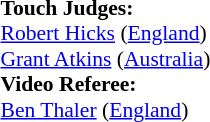<table width=100% style="font-size: 90%">
<tr>
<td><br><strong>Touch Judges:</strong>
<br><a href='#'>Robert Hicks</a> (<a href='#'>England</a>)
<br><a href='#'>Grant Atkins</a> (<a href='#'>Australia</a>)
<br><strong>Video Referee:</strong>
<br><a href='#'>Ben Thaler</a> (<a href='#'>England</a>)</td>
</tr>
</table>
